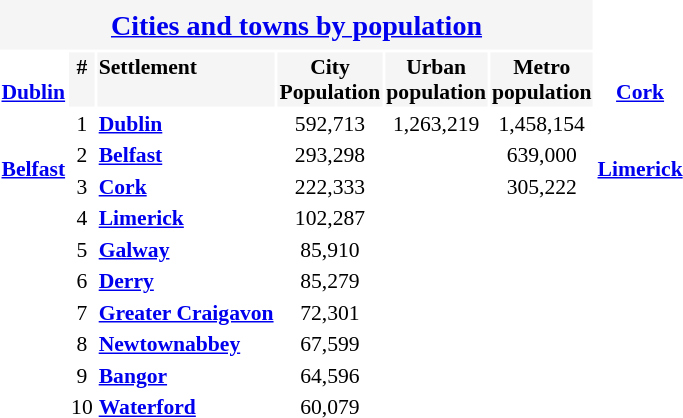<table class="table" style="text-align:center; margin-right:10px; font-size:90%">
<tr>
<th colspan=6 style="background:#f5f5f5; font-size:130%; padding:0.3em"><a href='#'>Cities and towns by population</a></th>
</tr>
<tr style=vertical-align:top>
<th rowspan=21><br><a href='#'>Dublin</a><br><br><br><a href='#'>Belfast</a><br></th>
<th style="background:#f5f5f5; text-align:center">#</th>
<th style="background:#f5f5f5; text-align:left">Settlement</th>
<th style="background:#f5f5f5; text-align:center">City<br>Popu­lation</th>
<th style="background:#f5f5f5; text-align:center">Urban<br>popu­lation</th>
<th style="background:#f5f5f5; text-align:center">Metro<br>popu­lation</th>
<th rowspan=21><br><a href='#'>Cork</a><br><br><br><a href='#'>Limerick</a><br></th>
</tr>
<tr>
<td>1</td>
<td style=text-align:left><strong><a href='#'>Dublin</a></strong></td>
<td>592,713</td>
<td>1,263,219</td>
<td>1,458,154</td>
</tr>
<tr>
<td>2</td>
<td style=text-align:left><strong><a href='#'>Belfast</a></strong></td>
<td>293,298</td>
<td></td>
<td>639,000</td>
</tr>
<tr>
<td>3</td>
<td style=text-align:left><strong><a href='#'>Cork</a></strong></td>
<td>222,333</td>
<td></td>
<td>305,222</td>
</tr>
<tr>
<td>4</td>
<td style=text-align:left><strong><a href='#'>Limerick</a></strong></td>
<td>102,287</td>
<td></td>
<td></td>
</tr>
<tr>
<td>5</td>
<td style=text-align:left><strong><a href='#'>Galway</a></strong></td>
<td>85,910</td>
<td></td>
<td></td>
</tr>
<tr>
<td>6</td>
<td style=text-align:left><strong><a href='#'>Derry</a></strong></td>
<td>85,279</td>
<td></td>
<td></td>
</tr>
<tr>
<td>7</td>
<td style=text-align:left><strong><a href='#'>Greater Craigavon</a></strong></td>
<td>72,301</td>
<td></td>
<td></td>
</tr>
<tr>
<td>8</td>
<td style=text-align:left><strong><a href='#'>Newtownabbey</a></strong></td>
<td>67,599</td>
<td></td>
<td></td>
</tr>
<tr>
<td>9</td>
<td style=text-align:left><strong><a href='#'>Bangor</a></strong></td>
<td>64,596</td>
<td></td>
<td></td>
</tr>
<tr>
<td>10</td>
<td style=text-align:left><strong><a href='#'>Waterford</a></strong></td>
<td>60,079</td>
<td></td>
<td></td>
</tr>
<tr>
</tr>
</table>
